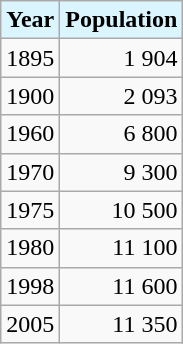<table class="wikitable">
<tr style="background:#dbf5ff; text-align:center;">
<td><strong>Year</strong></td>
<td><strong>Population</strong></td>
</tr>
<tr>
<td>1895</td>
<td style="text-align:right;">1 904</td>
</tr>
<tr>
<td>1900</td>
<td style="text-align:right;">2 093</td>
</tr>
<tr>
<td>1960</td>
<td style="text-align:right;">6 800</td>
</tr>
<tr>
<td>1970</td>
<td style="text-align:right;">9 300</td>
</tr>
<tr>
<td>1975</td>
<td style="text-align:right;">10 500</td>
</tr>
<tr>
<td>1980</td>
<td style="text-align:right;">11 100</td>
</tr>
<tr>
<td>1998</td>
<td style="text-align:right;">11 600</td>
</tr>
<tr>
<td>2005</td>
<td style="text-align:right;">11 350</td>
</tr>
</table>
